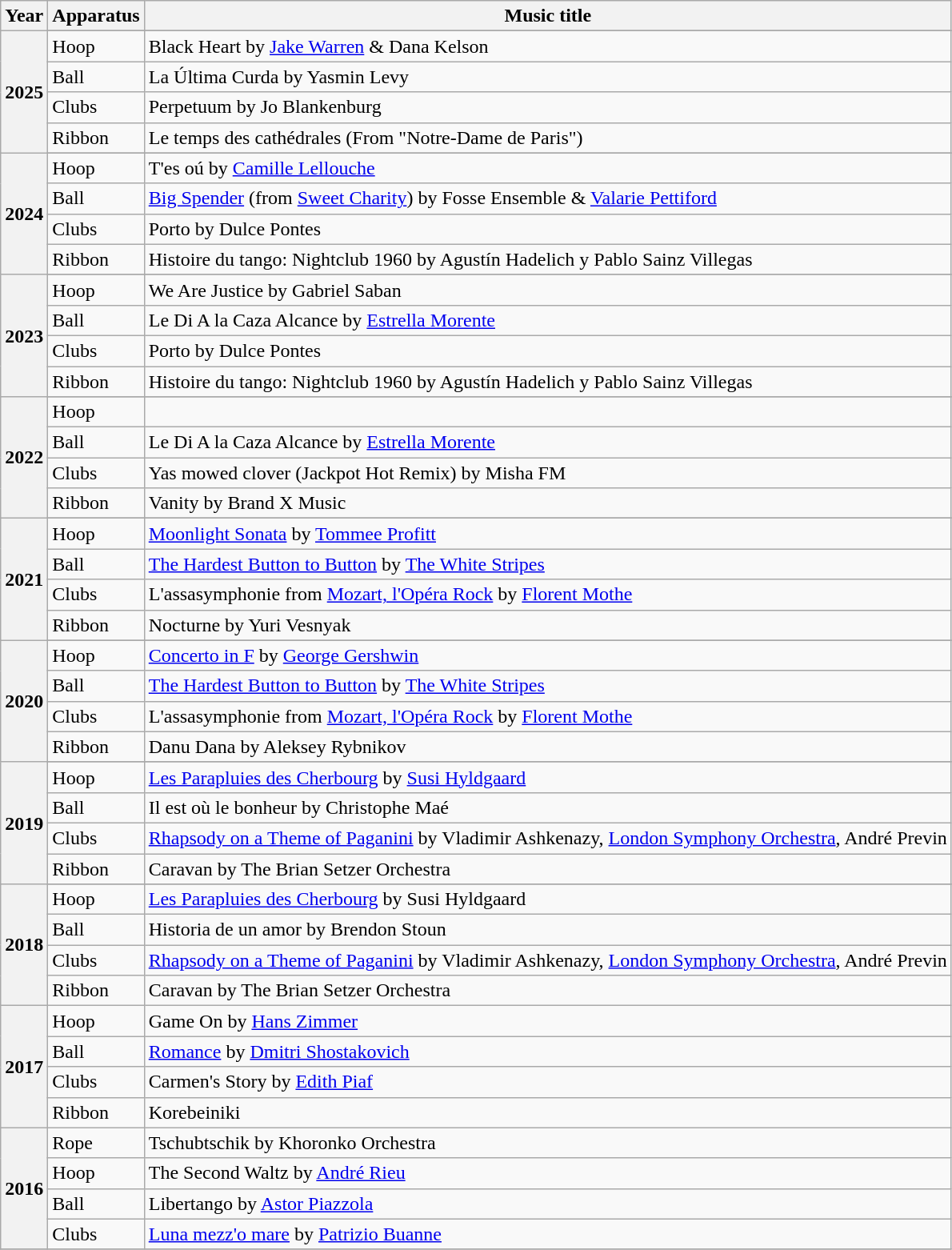<table class="wikitable plainrowheaders">
<tr>
<th scope=col>Year</th>
<th scope=col>Apparatus</th>
<th scope=col>Music title</th>
</tr>
<tr>
<th scope=row rowspan=5>2025</th>
</tr>
<tr>
<td>Hoop</td>
<td>Black Heart by <a href='#'>Jake Warren</a> & Dana Kelson</td>
</tr>
<tr>
<td>Ball</td>
<td>La Última Curda by Yasmin Levy</td>
</tr>
<tr>
<td>Clubs</td>
<td>Perpetuum by Jo Blankenburg</td>
</tr>
<tr>
<td>Ribbon</td>
<td>Le temps des cathédrales (From "Notre-Dame de Paris")</td>
</tr>
<tr>
<th scope=row rowspan=5>2024</th>
</tr>
<tr>
<td>Hoop</td>
<td>T'es oú by <a href='#'>Camille Lellouche</a></td>
</tr>
<tr>
<td>Ball</td>
<td><a href='#'>Big Spender</a> (from <a href='#'>Sweet Charity</a>) by Fosse Ensemble & <a href='#'>Valarie Pettiford</a></td>
</tr>
<tr>
<td>Clubs</td>
<td>Porto by Dulce Pontes</td>
</tr>
<tr>
<td>Ribbon</td>
<td>Histoire du tango: Nightclub 1960 by Agustín Hadelich y Pablo Sainz Villegas</td>
</tr>
<tr>
<th scope=row rowspan=5>2023</th>
</tr>
<tr>
<td>Hoop</td>
<td>We Are Justice by Gabriel Saban</td>
</tr>
<tr>
<td>Ball</td>
<td>Le Di A la Caza Alcance by <a href='#'>Estrella Morente</a></td>
</tr>
<tr>
<td>Clubs</td>
<td>Porto by Dulce Pontes</td>
</tr>
<tr>
<td>Ribbon</td>
<td>Histoire du tango: Nightclub 1960 by Agustín Hadelich y Pablo Sainz Villegas</td>
</tr>
<tr>
<th scope=row rowspan=5>2022</th>
</tr>
<tr>
<td>Hoop</td>
<td></td>
</tr>
<tr>
<td>Ball</td>
<td>Le Di A la Caza Alcance by <a href='#'>Estrella Morente</a></td>
</tr>
<tr>
<td>Clubs</td>
<td>Yas mowed clover (Jackpot Hot Remix) by Misha FM</td>
</tr>
<tr>
<td>Ribbon</td>
<td>Vanity by Brand X Music</td>
</tr>
<tr>
<th scope=row rowspan=5>2021</th>
</tr>
<tr>
<td>Hoop</td>
<td><a href='#'>Moonlight Sonata</a> by <a href='#'>Tommee Profitt</a></td>
</tr>
<tr>
<td>Ball</td>
<td><a href='#'>The Hardest Button to Button</a> by <a href='#'>The White Stripes</a></td>
</tr>
<tr>
<td>Clubs</td>
<td>L'assasymphonie from <a href='#'>Mozart, l'Opéra Rock</a> by <a href='#'>Florent Mothe</a></td>
</tr>
<tr>
<td>Ribbon</td>
<td>Nocturne by Yuri Vesnyak</td>
</tr>
<tr>
<th scope=row rowspan=5>2020</th>
</tr>
<tr>
<td>Hoop</td>
<td><a href='#'>Concerto in F</a> by <a href='#'>George Gershwin</a></td>
</tr>
<tr>
<td>Ball</td>
<td><a href='#'>The Hardest Button to Button</a> by <a href='#'>The White Stripes</a></td>
</tr>
<tr>
<td>Clubs</td>
<td>L'assasymphonie from <a href='#'>Mozart, l'Opéra Rock</a> by <a href='#'>Florent Mothe</a></td>
</tr>
<tr>
<td>Ribbon</td>
<td>Danu Dana by Aleksey Rybnikov</td>
</tr>
<tr>
<th scope=row rowspan=5>2019</th>
</tr>
<tr>
<td>Hoop</td>
<td><a href='#'>Les Parapluies des Cherbourg</a> by <a href='#'>Susi Hyldgaard</a></td>
</tr>
<tr>
<td>Ball</td>
<td>Il est où le bonheur by Christophe Maé</td>
</tr>
<tr>
<td>Clubs</td>
<td><a href='#'>Rhapsody on a Theme of Paganini</a> by Vladimir Ashkenazy, <a href='#'>London Symphony Orchestra</a>, André Previn</td>
</tr>
<tr>
<td>Ribbon</td>
<td>Caravan by The Brian Setzer Orchestra</td>
</tr>
<tr>
<th scope=row rowspan=5>2018</th>
</tr>
<tr>
<td>Hoop</td>
<td><a href='#'>Les Parapluies des Cherbourg</a> by Susi Hyldgaard</td>
</tr>
<tr>
<td>Ball</td>
<td>Historia de un amor by Brendon Stoun</td>
</tr>
<tr>
<td>Clubs</td>
<td><a href='#'>Rhapsody on a Theme of Paganini</a> by Vladimir Ashkenazy, <a href='#'>London Symphony Orchestra</a>, André Previn</td>
</tr>
<tr>
<td>Ribbon</td>
<td>Caravan by The Brian Setzer Orchestra</td>
</tr>
<tr>
<th scope=row rowspan=4>2017</th>
<td>Hoop</td>
<td>Game On by <a href='#'>Hans Zimmer</a></td>
</tr>
<tr>
<td>Ball</td>
<td><a href='#'>Romance</a> by <a href='#'>Dmitri Shostakovich</a></td>
</tr>
<tr>
<td>Clubs</td>
<td>Carmen's Story by <a href='#'>Edith Piaf</a></td>
</tr>
<tr>
<td>Ribbon</td>
<td>Korebeiniki</td>
</tr>
<tr>
<th scope=row rowspan=4>2016</th>
<td>Rope</td>
<td>Tschubtschik by Khoronko Orchestra</td>
</tr>
<tr>
<td>Hoop</td>
<td>The Second Waltz by <a href='#'>André Rieu</a></td>
</tr>
<tr>
<td>Ball</td>
<td>Libertango by <a href='#'>Astor Piazzola</a></td>
</tr>
<tr>
<td>Clubs</td>
<td><a href='#'>Luna mezz'o mare</a> by <a href='#'>Patrizio Buanne</a></td>
</tr>
<tr>
</tr>
</table>
